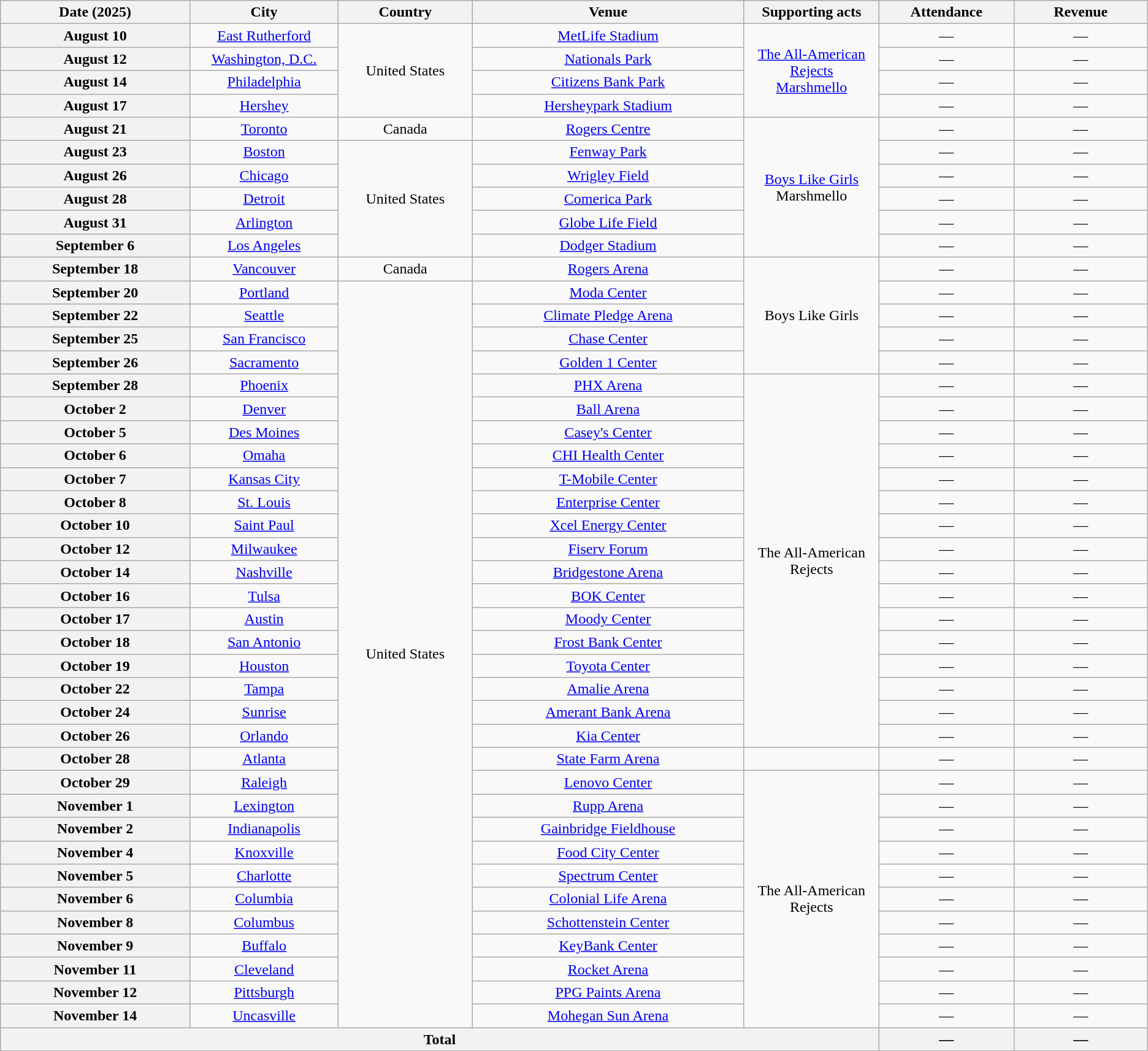<table class="wikitable plainrowheaders" style="text-align:center;">
<tr>
<th scope="col" style="width:13em;">Date (2025)</th>
<th scope="col" style="width:10em;">City</th>
<th scope="col" style="width:09em;">Country</th>
<th scope="col" style="width:19em;">Venue</th>
<th scope="col" style="width:09em;">Supporting acts</th>
<th scope="col" style="width:09em;">Attendance</th>
<th scope="col" style="width:09em;">Revenue</th>
</tr>
<tr>
<th scope="row" style="text-align:center;">August 10</th>
<td><a href='#'>East Rutherford</a></td>
<td rowspan="4">United States</td>
<td><a href='#'>MetLife Stadium</a></td>
<td rowspan="4"><a href='#'>The All-American Rejects</a> <br><a href='#'>Marshmello</a></td>
<td>—</td>
<td>—</td>
</tr>
<tr>
<th scope="row" style="text-align:center;">August 12</th>
<td><a href='#'>Washington, D.C.</a></td>
<td><a href='#'>Nationals Park</a></td>
<td>—</td>
<td>—</td>
</tr>
<tr>
<th scope="row" style="text-align:center;">August 14</th>
<td><a href='#'>Philadelphia</a></td>
<td><a href='#'>Citizens Bank Park</a></td>
<td>—</td>
<td>—</td>
</tr>
<tr>
<th scope="row" style="text-align:center;">August 17</th>
<td><a href='#'>Hershey</a></td>
<td><a href='#'>Hersheypark Stadium</a></td>
<td>—</td>
<td>—</td>
</tr>
<tr>
<th scope="row" style="text-align:center;">August 21</th>
<td><a href='#'>Toronto</a></td>
<td>Canada</td>
<td><a href='#'>Rogers Centre</a></td>
<td rowspan="6"><a href='#'>Boys Like Girls</a> <br>Marshmello</td>
<td>—</td>
<td>—</td>
</tr>
<tr>
<th scope="row" style="text-align:center;">August 23</th>
<td><a href='#'>Boston</a></td>
<td rowspan="5">United States</td>
<td><a href='#'>Fenway Park</a></td>
<td>—</td>
<td>—</td>
</tr>
<tr>
<th scope="row" style="text-align:center;">August 26</th>
<td><a href='#'>Chicago</a></td>
<td><a href='#'>Wrigley Field</a></td>
<td>—</td>
<td>—</td>
</tr>
<tr>
<th scope="row" style="text-align:center;">August 28</th>
<td><a href='#'>Detroit</a></td>
<td><a href='#'>Comerica Park</a></td>
<td>—</td>
<td>—</td>
</tr>
<tr>
<th scope="row" style="text-align:center;">August 31</th>
<td><a href='#'>Arlington</a></td>
<td><a href='#'>Globe Life Field</a></td>
<td>—</td>
<td>—</td>
</tr>
<tr>
<th scope="row" style="text-align:center;">September 6</th>
<td><a href='#'>Los Angeles</a></td>
<td><a href='#'>Dodger Stadium</a></td>
<td>—</td>
<td>—</td>
</tr>
<tr>
<th scope="row" style="text-align:center;">September 18</th>
<td><a href='#'>Vancouver</a></td>
<td>Canada</td>
<td><a href='#'>Rogers Arena</a></td>
<td rowspan="5">Boys Like Girls</td>
<td>—</td>
<td>—</td>
</tr>
<tr>
<th scope="row" style="text-align:center;">September 20</th>
<td><a href='#'>Portland</a></td>
<td rowspan="32">United States</td>
<td><a href='#'>Moda Center</a></td>
<td>—</td>
<td>—</td>
</tr>
<tr>
<th scope="row" style="text-align:center;">September 22</th>
<td><a href='#'>Seattle</a></td>
<td><a href='#'>Climate Pledge Arena</a></td>
<td>—</td>
<td>—</td>
</tr>
<tr>
<th scope="row" style="text-align:center;">September 25</th>
<td><a href='#'>San Francisco</a></td>
<td><a href='#'>Chase Center</a></td>
<td>—</td>
<td>—</td>
</tr>
<tr>
<th scope="row" style="text-align:center;">September 26</th>
<td><a href='#'>Sacramento</a></td>
<td><a href='#'>Golden 1 Center</a></td>
<td>—</td>
<td>—</td>
</tr>
<tr>
<th scope="row" style="text-align:center;">September 28</th>
<td><a href='#'>Phoenix</a></td>
<td><a href='#'>PHX Arena</a></td>
<td rowspan="16">The All-American Rejects</td>
<td>—</td>
<td>—</td>
</tr>
<tr>
<th scope="row" style="text-align:center;">October 2</th>
<td><a href='#'>Denver</a></td>
<td><a href='#'>Ball Arena</a></td>
<td>—</td>
<td>—</td>
</tr>
<tr>
<th scope="row" style="text-align:center;">October 5</th>
<td><a href='#'>Des Moines</a></td>
<td><a href='#'>Casey's Center</a></td>
<td>—</td>
<td>—</td>
</tr>
<tr>
<th scope="row" style="text-align:center;">October 6 </th>
<td><a href='#'>Omaha</a></td>
<td><a href='#'>CHI Health Center</a></td>
<td>—</td>
<td>—</td>
</tr>
<tr>
<th scope="row" style="text-align:center;">October 7</th>
<td><a href='#'>Kansas City</a></td>
<td><a href='#'>T-Mobile Center</a></td>
<td>—</td>
<td>—</td>
</tr>
<tr>
<th scope="row" style="text-align:center;">October 8</th>
<td><a href='#'>St. Louis</a></td>
<td><a href='#'>Enterprise Center</a></td>
<td>—</td>
<td>—</td>
</tr>
<tr>
<th scope="row" style="text-align:center;">October 10</th>
<td><a href='#'>Saint Paul</a></td>
<td><a href='#'>Xcel Energy Center</a></td>
<td>—</td>
<td>—</td>
</tr>
<tr>
<th scope="row" style="text-align:center;">October 12</th>
<td><a href='#'>Milwaukee</a></td>
<td><a href='#'>Fiserv Forum</a></td>
<td>—</td>
<td>—</td>
</tr>
<tr>
<th scope="row" style="text-align:center;">October 14</th>
<td><a href='#'>Nashville</a></td>
<td><a href='#'>Bridgestone Arena</a></td>
<td>—</td>
<td>—</td>
</tr>
<tr>
<th scope="row" style="text-align:center;">October 16</th>
<td><a href='#'>Tulsa</a></td>
<td><a href='#'>BOK Center</a></td>
<td>—</td>
<td>—</td>
</tr>
<tr>
<th scope="row" style="text-align:center;">October 17</th>
<td><a href='#'>Austin</a></td>
<td><a href='#'>Moody Center</a></td>
<td>—</td>
<td>—</td>
</tr>
<tr>
<th scope="row" style="text-align:center;">October 18</th>
<td><a href='#'>San Antonio</a></td>
<td><a href='#'>Frost Bank Center</a></td>
<td>—</td>
<td>—</td>
</tr>
<tr>
<th scope="row" style="text-align:center;">October 19</th>
<td><a href='#'>Houston</a></td>
<td><a href='#'>Toyota Center</a></td>
<td>—</td>
<td>—</td>
</tr>
<tr>
<th scope="row" style="text-align:center;">October 22</th>
<td><a href='#'>Tampa</a></td>
<td><a href='#'>Amalie Arena</a></td>
<td>—</td>
<td>—</td>
</tr>
<tr>
<th scope="row" style="text-align:center;">October 24</th>
<td><a href='#'>Sunrise</a></td>
<td><a href='#'>Amerant Bank Arena</a></td>
<td>—</td>
<td>—</td>
</tr>
<tr>
<th scope="row" style="text-align:center;">October 26</th>
<td><a href='#'>Orlando</a></td>
<td><a href='#'>Kia Center</a></td>
<td>—</td>
<td>—</td>
</tr>
<tr>
<th scope="row" style="text-align:center;">October 28</th>
<td><a href='#'>Atlanta</a></td>
<td><a href='#'>State Farm Arena</a></td>
<td></td>
<td>—</td>
<td>—</td>
</tr>
<tr>
<th scope="row" style="text-align:center;">October 29</th>
<td><a href='#'>Raleigh</a></td>
<td><a href='#'>Lenovo Center</a></td>
<td rowspan="11">The All-American Rejects</td>
<td>—</td>
<td>—</td>
</tr>
<tr>
<th scope="row" style="text-align:center;">November 1</th>
<td><a href='#'>Lexington</a></td>
<td><a href='#'>Rupp Arena</a></td>
<td>—</td>
<td>—</td>
</tr>
<tr>
<th scope="row" style="text-align:center;">November 2</th>
<td><a href='#'>Indianapolis</a></td>
<td><a href='#'>Gainbridge Fieldhouse</a></td>
<td>—</td>
<td>—</td>
</tr>
<tr>
<th scope="row" style="text-align:center;">November 4</th>
<td><a href='#'>Knoxville</a></td>
<td><a href='#'>Food City Center</a></td>
<td>—</td>
<td>—</td>
</tr>
<tr>
<th scope="row" style="text-align:center;">November 5</th>
<td><a href='#'>Charlotte</a></td>
<td><a href='#'>Spectrum Center</a></td>
<td>—</td>
<td>—</td>
</tr>
<tr>
<th scope="row" style="text-align:center;">November 6</th>
<td><a href='#'>Columbia</a></td>
<td><a href='#'>Colonial Life Arena</a></td>
<td>—</td>
<td>—</td>
</tr>
<tr>
<th scope="row" style="text-align:center;">November 8</th>
<td><a href='#'>Columbus</a></td>
<td><a href='#'>Schottenstein Center</a></td>
<td>—</td>
<td>—</td>
</tr>
<tr>
<th scope="row" style="text-align:center;">November 9</th>
<td><a href='#'>Buffalo</a></td>
<td><a href='#'>KeyBank Center</a></td>
<td>—</td>
<td>—</td>
</tr>
<tr>
<th scope="row" style="text-align:center;">November 11</th>
<td><a href='#'>Cleveland</a></td>
<td><a href='#'>Rocket Arena</a></td>
<td>—</td>
<td>—</td>
</tr>
<tr>
<th scope="row" style="text-align:center;">November 12</th>
<td><a href='#'>Pittsburgh</a></td>
<td><a href='#'>PPG Paints Arena</a></td>
<td>—</td>
<td>—</td>
</tr>
<tr>
<th scope="row" style="text-align:center;">November 14</th>
<td><a href='#'>Uncasville</a></td>
<td><a href='#'>Mohegan Sun Arena</a></td>
<td>—</td>
<td>—</td>
</tr>
<tr>
<th colspan="5" scope="row" style="text-align:center;"><strong>Total</strong></th>
<th>—</th>
<th>—</th>
</tr>
</table>
